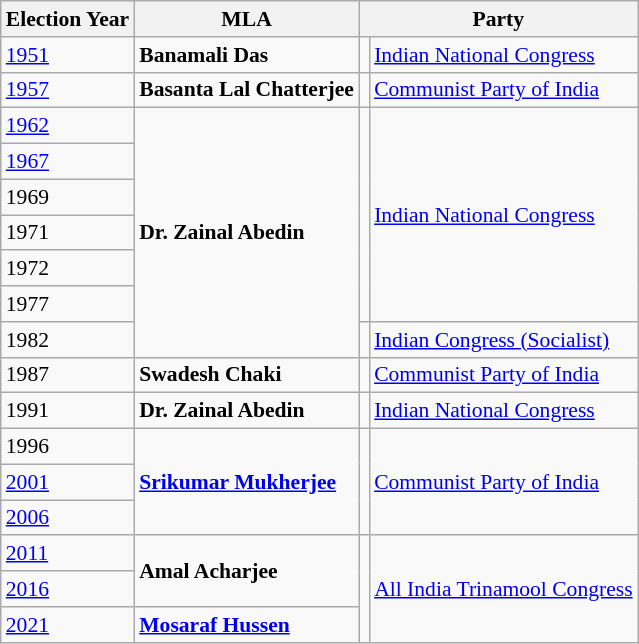<table class="wikitable sortable" style="font-size:90%">
<tr>
<th>Election Year</th>
<th>MLA</th>
<th colspan="2">Party</th>
</tr>
<tr>
<td><a href='#'>1951</a></td>
<td><strong>Banamali Das</strong></td>
<td></td>
<td><a href='#'>Indian National Congress</a></td>
</tr>
<tr>
<td><a href='#'>1957</a></td>
<td><strong>Basanta Lal Chatterjee</strong></td>
<td></td>
<td><a href='#'>Communist Party of India</a></td>
</tr>
<tr>
<td><a href='#'>1962</a></td>
<td rowspan="7"><strong>Dr. Zainal Abedin</strong></td>
<td rowspan="6"></td>
<td rowspan="6"><a href='#'>Indian National Congress</a></td>
</tr>
<tr>
<td><a href='#'>1967</a></td>
</tr>
<tr>
<td>1969</td>
</tr>
<tr>
<td>1971</td>
</tr>
<tr>
<td>1972</td>
</tr>
<tr>
<td>1977</td>
</tr>
<tr>
<td>1982</td>
<td></td>
<td><a href='#'>Indian Congress (Socialist)</a></td>
</tr>
<tr>
<td>1987</td>
<td><strong>Swadesh Chaki</strong></td>
<td></td>
<td><a href='#'>Communist Party of India</a></td>
</tr>
<tr>
<td>1991</td>
<td><strong>Dr. Zainal Abedin</strong></td>
<td></td>
<td><a href='#'>Indian National Congress</a></td>
</tr>
<tr>
<td>1996</td>
<td rowspan="3"><strong><a href='#'>Srikumar Mukherjee</a></strong></td>
<td rowspan="3"></td>
<td rowspan="3"><a href='#'>Communist Party of India</a></td>
</tr>
<tr>
<td><a href='#'>2001</a></td>
</tr>
<tr>
<td><a href='#'>2006</a></td>
</tr>
<tr>
<td><a href='#'>2011</a></td>
<td rowspan="2"><strong>Amal Acharjee</strong></td>
<td rowspan="3"></td>
<td rowspan="3"><a href='#'>All India Trinamool Congress</a></td>
</tr>
<tr>
<td><a href='#'>2016</a></td>
</tr>
<tr>
<td><a href='#'>2021</a></td>
<td><strong><a href='#'>Mosaraf Hussen</a></strong></td>
</tr>
</table>
